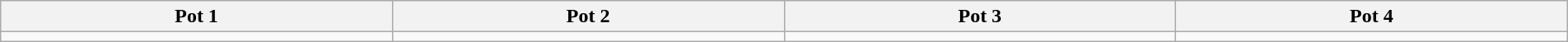<table class="wikitable" style="width:100%;">
<tr>
<th width=25%>Pot 1</th>
<th width=25%>Pot 2</th>
<th width=25%>Pot 3</th>
<th width=25%>Pot 4</th>
</tr>
<tr style="text-align:top">
<td></td>
<td></td>
<td></td>
<td></td>
</tr>
</table>
